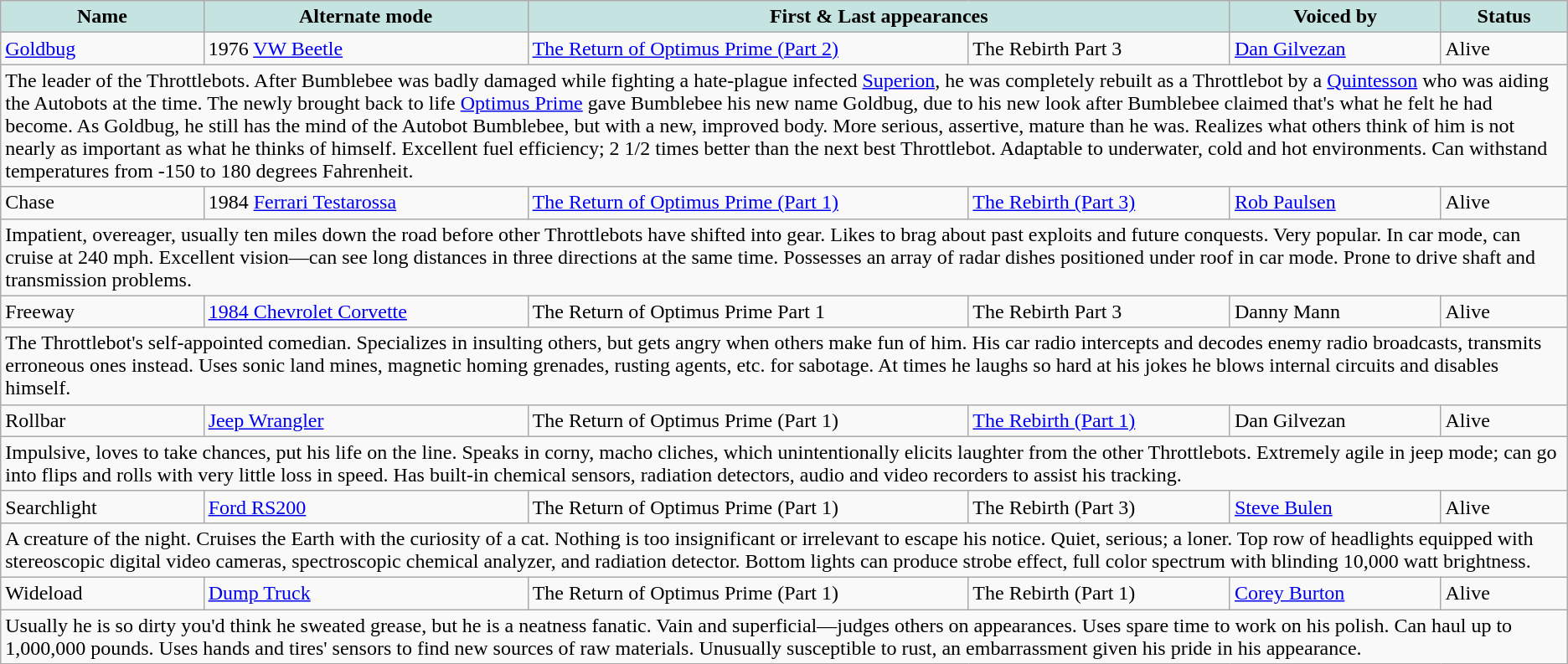<table class="wikitable">
<tr>
<th style="background-color: #C5E4E1">Name</th>
<th style="background-color: #C5E4E1">Alternate mode</th>
<th colspan="2" align="center" style="background-color: #C5E4E1">First & Last appearances</th>
<th style="background-color: #C5E4E1">Voiced by</th>
<th style="background-color: #C5E4E1">Status</th>
</tr>
<tr>
<td><a href='#'>Goldbug</a></td>
<td>1976 <a href='#'>VW Beetle</a></td>
<td><a href='#'>The Return of Optimus Prime (Part 2)</a></td>
<td>The Rebirth Part 3</td>
<td><a href='#'>Dan Gilvezan</a></td>
<td>Alive</td>
</tr>
<tr>
<td colspan="6" valign="top">The leader of the Throttlebots. After Bumblebee was badly damaged while fighting a hate-plague infected <a href='#'>Superion</a>, he was completely rebuilt as a Throttlebot by a <a href='#'>Quintesson</a> who was aiding the Autobots at the time. The newly brought back to life <a href='#'>Optimus Prime</a> gave Bumblebee his new name Goldbug, due to his new look after Bumblebee claimed that's what he felt he had become. As Goldbug, he still has the mind of the Autobot Bumblebee, but with a new, improved body. More serious, assertive, mature than he was. Realizes what others think of him is not nearly as important as what he thinks of himself. Excellent fuel efficiency; 2 1/2 times better than the next best Throttlebot. Adaptable to underwater, cold and hot environments. Can withstand temperatures from -150 to 180 degrees Fahrenheit.</td>
</tr>
<tr>
<td>Chase</td>
<td>1984 <a href='#'>Ferrari Testarossa</a></td>
<td><a href='#'>The Return of Optimus Prime (Part 1)</a></td>
<td><a href='#'>The Rebirth (Part 3)</a></td>
<td><a href='#'>Rob Paulsen</a></td>
<td>Alive</td>
</tr>
<tr>
<td colspan="6" valign="top">Impatient, overeager, usually ten miles down the road before other Throttlebots have shifted into gear. Likes to brag about past exploits and future conquests. Very popular. In car mode, can cruise at 240 mph. Excellent vision—can see long distances in three directions at the same time. Possesses an array of radar dishes positioned under roof in car mode. Prone to drive shaft and transmission problems.</td>
</tr>
<tr>
<td>Freeway</td>
<td><a href='#'>1984 Chevrolet Corvette</a></td>
<td>The Return of Optimus Prime Part 1</td>
<td>The Rebirth Part 3</td>
<td>Danny Mann</td>
<td>Alive</td>
</tr>
<tr>
<td colspan="6" valign="top">The Throttlebot's self-appointed comedian. Specializes in insulting others, but gets angry when others make fun of him. His car radio intercepts and decodes enemy radio broadcasts, transmits erroneous ones instead. Uses sonic land mines, magnetic homing grenades, rusting agents, etc. for sabotage. At times he laughs so hard at his jokes he blows internal circuits and disables himself.</td>
</tr>
<tr>
<td>Rollbar</td>
<td><a href='#'>Jeep Wrangler</a></td>
<td>The Return of Optimus Prime (Part 1)</td>
<td><a href='#'>The Rebirth (Part 1)</a></td>
<td>Dan Gilvezan</td>
<td>Alive</td>
</tr>
<tr>
<td colspan="6" valign="top">Impulsive, loves to take chances, put his life on the line. Speaks in corny, macho cliches, which unintentionally elicits laughter from the other Throttlebots. Extremely agile in jeep mode; can go into flips and rolls with very little loss in speed. Has built-in chemical sensors, radiation detectors, audio and video recorders to assist his tracking.</td>
</tr>
<tr>
<td>Searchlight</td>
<td><a href='#'>Ford RS200</a></td>
<td>The Return of Optimus Prime (Part 1)</td>
<td>The Rebirth (Part 3)</td>
<td><a href='#'>Steve Bulen</a></td>
<td>Alive</td>
</tr>
<tr>
<td colspan="6" valign="top">A creature of the night. Cruises the Earth with the curiosity of a cat. Nothing is too insignificant or irrelevant to escape his notice. Quiet, serious; a loner. Top row of headlights equipped with stereoscopic digital video cameras, spectroscopic chemical analyzer, and radiation detector. Bottom lights can produce strobe effect, full color spectrum with blinding 10,000 watt brightness.</td>
</tr>
<tr>
<td>Wideload</td>
<td><a href='#'>Dump Truck</a></td>
<td>The Return of Optimus Prime (Part 1)</td>
<td>The Rebirth (Part 1)</td>
<td><a href='#'>Corey Burton</a></td>
<td>Alive</td>
</tr>
<tr>
<td colspan="6" valign="top">Usually he is so dirty you'd think he sweated grease, but he is a neatness fanatic. Vain and superficial—judges others on appearances. Uses spare time to work on his polish. Can haul up to 1,000,000 pounds. Uses hands and tires' sensors to find new sources of raw materials. Unusually susceptible to rust, an embarrassment given his pride in his appearance.</td>
</tr>
</table>
